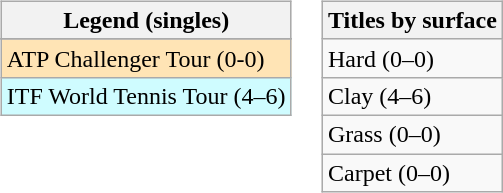<table>
<tr valign=top>
<td><br><table class=wikitable>
<tr>
<th>Legend (singles)</th>
</tr>
<tr bgcolor=e5d1cb>
</tr>
<tr bgcolor=moccasin>
<td>ATP Challenger Tour (0-0)</td>
</tr>
<tr bgcolor=cffcff>
<td>ITF World Tennis Tour (4–6)</td>
</tr>
</table>
</td>
<td><br><table class=wikitable>
<tr>
<th>Titles by surface</th>
</tr>
<tr>
<td>Hard (0–0)</td>
</tr>
<tr>
<td>Clay (4–6)</td>
</tr>
<tr>
<td>Grass (0–0)</td>
</tr>
<tr>
<td>Carpet (0–0)</td>
</tr>
</table>
</td>
</tr>
</table>
